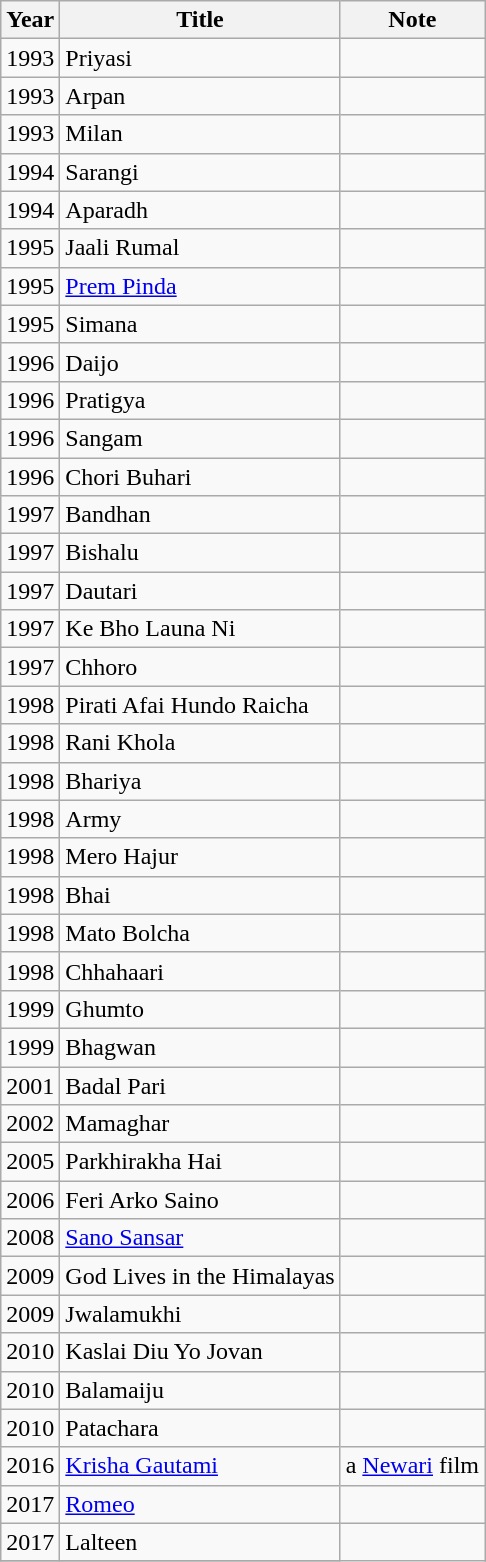<table class="wikitable">
<tr>
<th>Year</th>
<th>Title</th>
<th>Note</th>
</tr>
<tr>
<td>1993</td>
<td>Priyasi</td>
<td></td>
</tr>
<tr>
<td>1993</td>
<td>Arpan</td>
<td></td>
</tr>
<tr>
<td>1993</td>
<td>Milan</td>
<td></td>
</tr>
<tr>
<td>1994</td>
<td>Sarangi</td>
<td></td>
</tr>
<tr>
<td>1994</td>
<td>Aparadh</td>
<td></td>
</tr>
<tr>
<td>1995</td>
<td>Jaali Rumal</td>
<td></td>
</tr>
<tr>
<td>1995</td>
<td><a href='#'>Prem Pinda</a></td>
<td></td>
</tr>
<tr>
<td>1995</td>
<td>Simana</td>
<td></td>
</tr>
<tr>
<td>1996</td>
<td>Daijo</td>
<td></td>
</tr>
<tr>
<td>1996</td>
<td>Pratigya</td>
<td></td>
</tr>
<tr>
<td>1996</td>
<td>Sangam</td>
<td></td>
</tr>
<tr>
<td>1996</td>
<td>Chori Buhari</td>
<td></td>
</tr>
<tr>
<td>1997</td>
<td>Bandhan</td>
<td></td>
</tr>
<tr>
<td>1997</td>
<td>Bishalu</td>
<td></td>
</tr>
<tr>
<td>1997</td>
<td>Dautari</td>
<td></td>
</tr>
<tr>
<td>1997</td>
<td>Ke Bho Launa Ni</td>
<td></td>
</tr>
<tr>
<td>1997</td>
<td>Chhoro</td>
<td></td>
</tr>
<tr>
<td>1998</td>
<td>Pirati Afai Hundo Raicha</td>
<td></td>
</tr>
<tr>
<td>1998</td>
<td>Rani Khola</td>
<td></td>
</tr>
<tr>
<td>1998</td>
<td>Bhariya</td>
<td></td>
</tr>
<tr>
<td>1998</td>
<td>Army</td>
<td></td>
</tr>
<tr>
<td>1998</td>
<td>Mero Hajur</td>
<td></td>
</tr>
<tr>
<td>1998</td>
<td>Bhai</td>
<td></td>
</tr>
<tr>
<td>1998</td>
<td>Mato Bolcha</td>
<td></td>
</tr>
<tr>
<td>1998</td>
<td>Chhahaari</td>
<td></td>
</tr>
<tr>
<td>1999</td>
<td>Ghumto</td>
<td></td>
</tr>
<tr>
<td>1999</td>
<td>Bhagwan</td>
<td></td>
</tr>
<tr>
<td>2001</td>
<td>Badal Pari</td>
<td></td>
</tr>
<tr>
<td>2002</td>
<td>Mamaghar</td>
<td></td>
</tr>
<tr>
<td>2005</td>
<td>Parkhirakha Hai</td>
<td></td>
</tr>
<tr>
<td>2006</td>
<td>Feri Arko Saino</td>
<td></td>
</tr>
<tr>
<td>2008</td>
<td><a href='#'>Sano Sansar</a></td>
<td></td>
</tr>
<tr>
<td>2009</td>
<td>God Lives in the Himalayas</td>
<td></td>
</tr>
<tr>
<td>2009</td>
<td>Jwalamukhi</td>
<td></td>
</tr>
<tr>
<td>2010</td>
<td>Kaslai Diu Yo Jovan</td>
<td></td>
</tr>
<tr>
<td>2010</td>
<td>Balamaiju</td>
<td></td>
</tr>
<tr>
<td>2010</td>
<td>Patachara</td>
<td></td>
</tr>
<tr>
<td>2016</td>
<td><a href='#'>Krisha Gautami</a></td>
<td>a <a href='#'>Newari</a> film</td>
</tr>
<tr>
<td>2017</td>
<td><a href='#'>Romeo</a></td>
<td></td>
</tr>
<tr>
<td>2017</td>
<td>Lalteen</td>
</tr>
<tr>
</tr>
</table>
